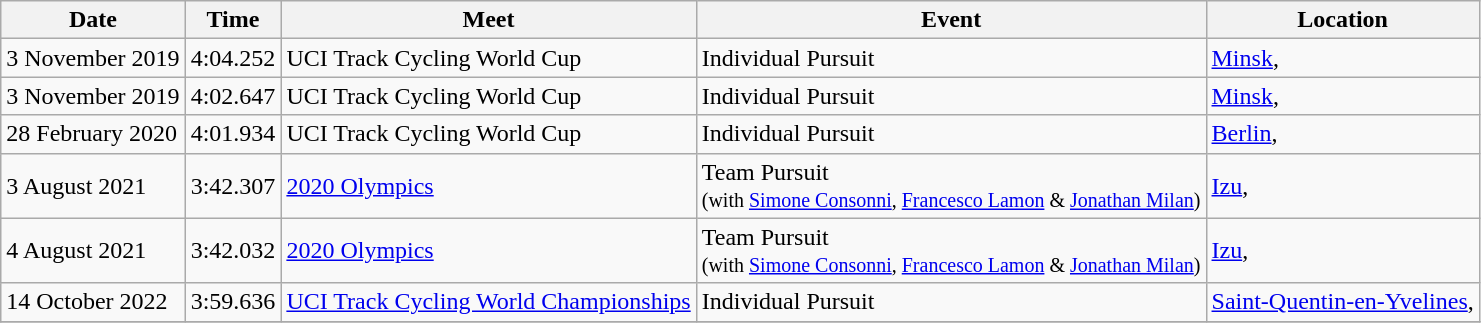<table class="wikitable">
<tr>
<th>Date</th>
<th>Time</th>
<th>Meet</th>
<th>Event</th>
<th>Location</th>
</tr>
<tr>
<td>3 November 2019</td>
<td>4:04.252</td>
<td>UCI Track Cycling World Cup</td>
<td>Individual Pursuit</td>
<td><a href='#'>Minsk</a>, </td>
</tr>
<tr>
<td>3 November 2019</td>
<td>4:02.647</td>
<td>UCI Track Cycling World Cup</td>
<td>Individual Pursuit</td>
<td><a href='#'>Minsk</a>, </td>
</tr>
<tr>
<td>28 February 2020</td>
<td>4:01.934</td>
<td>UCI Track Cycling World Cup</td>
<td>Individual Pursuit</td>
<td><a href='#'>Berlin</a>, </td>
</tr>
<tr>
<td>3 August 2021</td>
<td>3:42.307</td>
<td><a href='#'>2020 Olympics</a></td>
<td>Team Pursuit <br> <small>(with <a href='#'>Simone Consonni</a>, <a href='#'>Francesco Lamon</a> & <a href='#'>Jonathan Milan</a>)</small></td>
<td><a href='#'>Izu</a>, </td>
</tr>
<tr>
<td>4 August 2021</td>
<td>3:42.032</td>
<td><a href='#'>2020 Olympics</a></td>
<td>Team Pursuit  <br> <small>(with <a href='#'>Simone Consonni</a>, <a href='#'>Francesco Lamon</a> & <a href='#'>Jonathan Milan</a>)</small></td>
<td><a href='#'>Izu</a>, </td>
</tr>
<tr>
<td>14 October 2022</td>
<td>3:59.636</td>
<td><a href='#'>UCI Track Cycling World Championships</a></td>
<td>Individual Pursuit</td>
<td><a href='#'>Saint-Quentin-en-Yvelines</a>, </td>
</tr>
<tr>
</tr>
</table>
